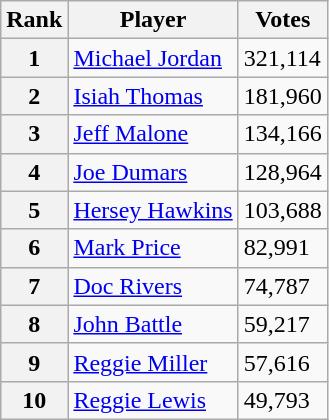<table class="wikitable">
<tr>
<th>Rank</th>
<th>Player</th>
<th>Votes</th>
</tr>
<tr>
<th>1</th>
<td><a href='#'>Michael Jordan</a></td>
<td>321,114</td>
</tr>
<tr>
<th>2</th>
<td><a href='#'>Isiah Thomas</a></td>
<td>181,960</td>
</tr>
<tr>
<th>3</th>
<td><a href='#'>Jeff Malone</a></td>
<td>134,166</td>
</tr>
<tr>
<th>4</th>
<td><a href='#'>Joe Dumars</a></td>
<td>128,964</td>
</tr>
<tr>
<th>5</th>
<td><a href='#'>Hersey Hawkins</a></td>
<td>103,688</td>
</tr>
<tr>
<th>6</th>
<td><a href='#'>Mark Price</a></td>
<td>82,991</td>
</tr>
<tr>
<th>7</th>
<td><a href='#'>Doc Rivers</a></td>
<td>74,787</td>
</tr>
<tr>
<th>8</th>
<td><a href='#'>John Battle</a></td>
<td>59,217</td>
</tr>
<tr>
<th>9</th>
<td><a href='#'>Reggie Miller</a></td>
<td>57,616</td>
</tr>
<tr>
<th>10</th>
<td><a href='#'>Reggie Lewis</a></td>
<td>49,793</td>
</tr>
</table>
